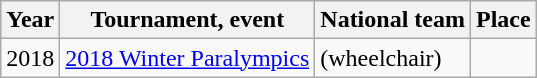<table class="wikitable">
<tr>
<th scope="col">Year</th>
<th scope="col">Tournament, event</th>
<th scope="col">National team</th>
<th scope="col">Place</th>
</tr>
<tr>
<td>2018</td>
<td><a href='#'>2018 Winter Paralympics</a></td>
<td> (wheelchair)</td>
<td></td>
</tr>
</table>
